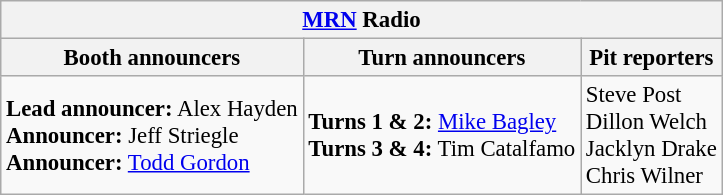<table class="wikitable" style="font-size: 95%;">
<tr>
<th colspan="3"><a href='#'>MRN</a> Radio</th>
</tr>
<tr>
<th>Booth announcers</th>
<th>Turn announcers</th>
<th>Pit reporters</th>
</tr>
<tr>
<td><strong>Lead announcer:</strong> Alex Hayden<br><strong>Announcer:</strong> Jeff Striegle<br><strong>Announcer:</strong> <a href='#'>Todd Gordon</a></td>
<td><strong>Turns 1 & 2:</strong> <a href='#'>Mike Bagley</a><br><strong>Turns 3 & 4:</strong> Tim Catalfamo</td>
<td>Steve Post<br>Dillon Welch<br>Jacklyn Drake<br>Chris Wilner</td>
</tr>
</table>
